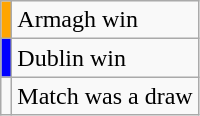<table class="wikitable">
<tr>
<td style="background-color:orange"></td>
<td>Armagh win</td>
</tr>
<tr>
<td style="background-color:blue"></td>
<td>Dublin win</td>
</tr>
<tr>
<td></td>
<td>Match was a draw</td>
</tr>
</table>
